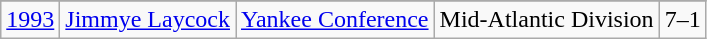<table class="wikitable" style="text-align:center;">
<tr>
</tr>
<tr>
<td><a href='#'>1993</a></td>
<td><a href='#'>Jimmye Laycock</a></td>
<td><a href='#'>Yankee Conference</a></td>
<td>Mid-Atlantic Division</td>
<td>7–1</td>
</tr>
</table>
